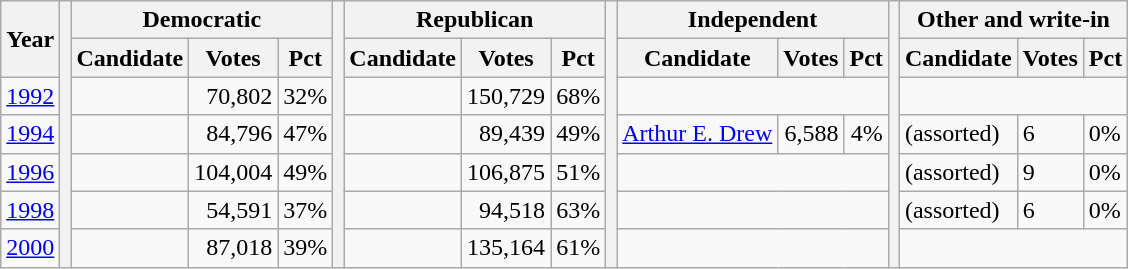<table class=wikitable>
<tr>
<th rowspan=2>Year</th>
<th rowspan=99></th>
<th colspan=3 >Democratic</th>
<th rowspan=99></th>
<th colspan=3 >Republican</th>
<th rowspan=99></th>
<th colspan=3 >Independent</th>
<th rowspan=99></th>
<th colspan=3 >Other and write-in</th>
</tr>
<tr>
<th>Candidate</th>
<th>Votes</th>
<th>Pct</th>
<th>Candidate</th>
<th>Votes</th>
<th>Pct</th>
<th>Candidate</th>
<th>Votes</th>
<th>Pct</th>
<th>Candidate</th>
<th>Votes</th>
<th>Pct</th>
</tr>
<tr>
<td><a href='#'>1992</a></td>
<td></td>
<td align=right>70,802</td>
<td>32%</td>
<td></td>
<td align=right>150,729</td>
<td>68%</td>
<td colspan=3></td>
<td colspan=3></td>
</tr>
<tr>
<td><a href='#'>1994</a></td>
<td></td>
<td align=right>84,796</td>
<td>47%</td>
<td></td>
<td align=right>89,439</td>
<td>49%</td>
<td><a href='#'>Arthur E. Drew</a></td>
<td align=right>6,588</td>
<td align=right>4%</td>
<td>(assorted)</td>
<td>6</td>
<td>0%</td>
</tr>
<tr>
<td><a href='#'>1996</a></td>
<td></td>
<td align=right>104,004</td>
<td>49%</td>
<td></td>
<td align=right>106,875</td>
<td>51%</td>
<td colspan=3></td>
<td>(assorted)</td>
<td>9</td>
<td>0%</td>
</tr>
<tr>
<td><a href='#'>1998</a></td>
<td></td>
<td align=right>54,591</td>
<td>37%</td>
<td></td>
<td align=right>94,518</td>
<td>63%</td>
<td colspan=3></td>
<td>(assorted)</td>
<td>6</td>
<td>0%</td>
</tr>
<tr>
<td><a href='#'>2000</a></td>
<td></td>
<td align=right>87,018</td>
<td>39%</td>
<td></td>
<td align=right>135,164</td>
<td>61%</td>
<td colspan=3></td>
<td colspan=3></td>
</tr>
</table>
